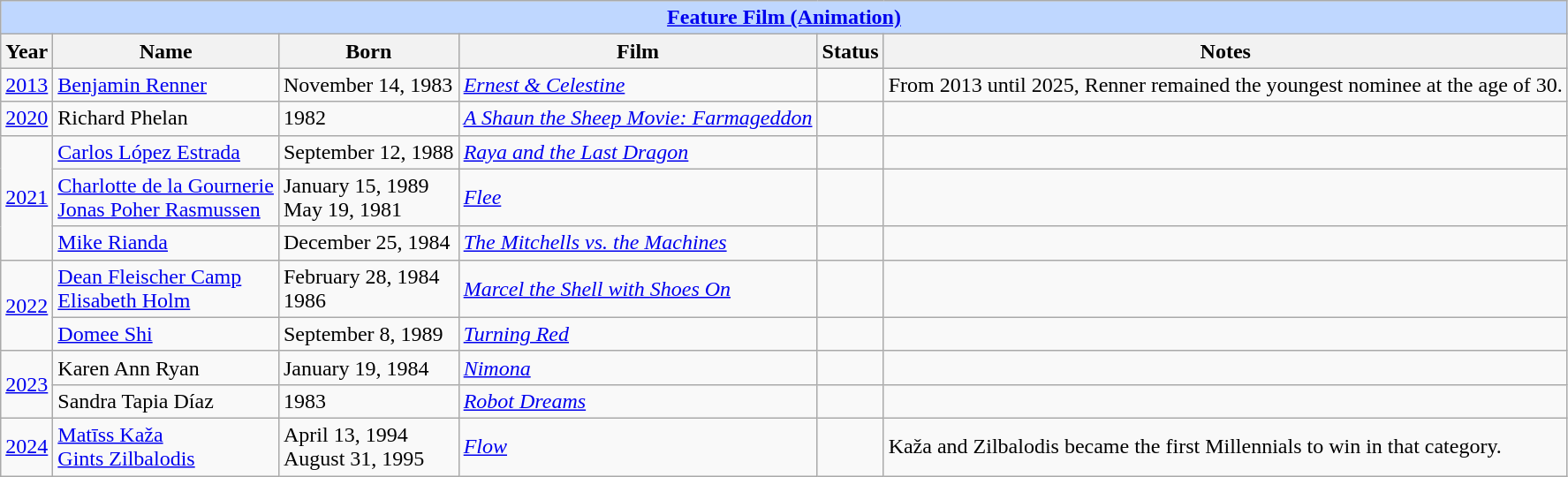<table class="wikitable plainrowheaders">
<tr style="background:#bfd7ff;">
<td colspan="6" style="text-align:center;"><strong><a href='#'>Feature Film (Animation)</a></strong></td>
</tr>
<tr style="background:#ebf5ff;">
<th>Year</th>
<th>Name</th>
<th>Born</th>
<th>Film</th>
<th>Status</th>
<th>Notes</th>
</tr>
<tr>
<td><a href='#'>2013</a><br></td>
<td><a href='#'>Benjamin Renner</a></td>
<td>November 14, 1983</td>
<td><em><a href='#'>Ernest & Celestine</a></em></td>
<td></td>
<td>From 2013 until 2025, Renner remained the youngest nominee at the age of 30.</td>
</tr>
<tr>
<td><a href='#'>2020</a><br></td>
<td>Richard Phelan</td>
<td>1982</td>
<td><em><a href='#'>A Shaun the Sheep Movie: Farmageddon</a></em></td>
<td></td>
<td></td>
</tr>
<tr>
<td rowspan="3"><a href='#'>2021</a><br></td>
<td><a href='#'>Carlos López Estrada</a></td>
<td>September 12, 1988</td>
<td><em><a href='#'>Raya and the Last Dragon</a></em></td>
<td></td>
<td></td>
</tr>
<tr>
<td><a href='#'>Charlotte de la Gournerie</a><br><a href='#'>Jonas Poher Rasmussen</a></td>
<td>January 15, 1989<br>May 19, 1981</td>
<td><em><a href='#'>Flee</a></em></td>
<td></td>
<td></td>
</tr>
<tr>
<td><a href='#'>Mike Rianda</a></td>
<td>December 25, 1984</td>
<td><em><a href='#'>The Mitchells vs. the Machines</a></em></td>
<td></td>
<td></td>
</tr>
<tr>
<td rowspan="2"><a href='#'>2022</a><br></td>
<td><a href='#'>Dean Fleischer Camp</a><br><a href='#'>Elisabeth Holm</a></td>
<td>February 28, 1984<br>1986</td>
<td><em><a href='#'>Marcel the Shell with Shoes On</a></em></td>
<td></td>
<td></td>
</tr>
<tr>
<td><a href='#'>Domee Shi</a></td>
<td>September 8, 1989</td>
<td><em><a href='#'>Turning Red</a></em></td>
<td></td>
<td></td>
</tr>
<tr>
<td rowspan="2"><a href='#'>2023</a><br></td>
<td>Karen Ann Ryan</td>
<td>January 19, 1984</td>
<td><em><a href='#'>Nimona</a></em></td>
<td></td>
<td></td>
</tr>
<tr>
<td>Sandra Tapia Díaz</td>
<td>1983</td>
<td><em><a href='#'>Robot Dreams</a></em></td>
<td></td>
<td></td>
</tr>
<tr>
<td><a href='#'>2024</a><br></td>
<td><a href='#'>Matīss Kaža</a><br><a href='#'>Gints Zilbalodis</a></td>
<td>April 13, 1994<br>August 31, 1995</td>
<td><em><a href='#'>Flow</a></em></td>
<td></td>
<td>Kaža and Zilbalodis became the first Millennials to win in that category.</td>
</tr>
</table>
